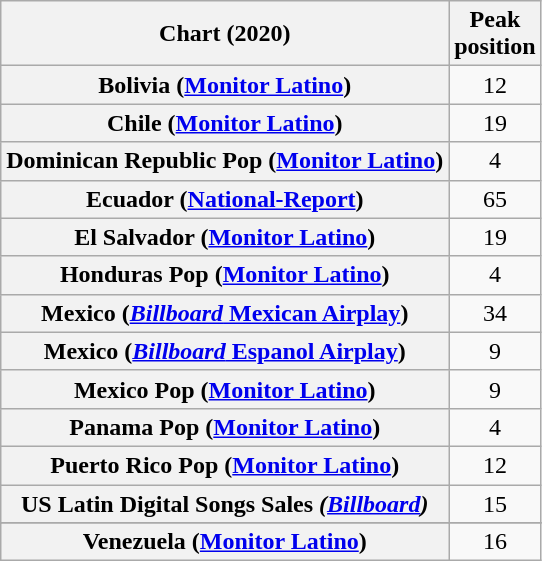<table class="wikitable sortable plainrowheaders" style="text-align:center">
<tr>
<th scope="col">Chart (2020)</th>
<th scope="col">Peak<br> position</th>
</tr>
<tr>
<th scope="row">Bolivia (<a href='#'>Monitor Latino</a>)</th>
<td>12</td>
</tr>
<tr>
<th scope="row">Chile (<a href='#'>Monitor Latino</a>)</th>
<td>19</td>
</tr>
<tr>
<th scope="row">Dominican Republic Pop (<a href='#'>Monitor Latino</a>)</th>
<td>4</td>
</tr>
<tr>
<th scope="row">Ecuador (<a href='#'>National-Report</a>)</th>
<td>65</td>
</tr>
<tr>
<th scope="row">El Salvador (<a href='#'>Monitor Latino</a>)</th>
<td>19</td>
</tr>
<tr>
<th scope="row">Honduras Pop (<a href='#'>Monitor Latino</a>)</th>
<td>4</td>
</tr>
<tr>
<th scope="row">Mexico (<a href='#'><em>Billboard</em> Mexican Airplay</a>)</th>
<td>34</td>
</tr>
<tr>
<th scope="row">Mexico (<a href='#'><em>Billboard</em> Espanol Airplay</a>)</th>
<td>9</td>
</tr>
<tr>
<th scope="row">Mexico Pop (<a href='#'>Monitor Latino</a>)</th>
<td>9</td>
</tr>
<tr>
<th scope="row">Panama Pop (<a href='#'>Monitor Latino</a>)</th>
<td>4</td>
</tr>
<tr>
<th scope="row">Puerto Rico Pop (<a href='#'>Monitor Latino</a>)</th>
<td>12</td>
</tr>
<tr>
<th scope="row">US Latin Digital Songs Sales <em>(<a href='#'>Billboard</a>)</em></th>
<td>15</td>
</tr>
<tr>
</tr>
<tr>
<th scope="row">Venezuela (<a href='#'>Monitor Latino</a>)</th>
<td>16</td>
</tr>
</table>
